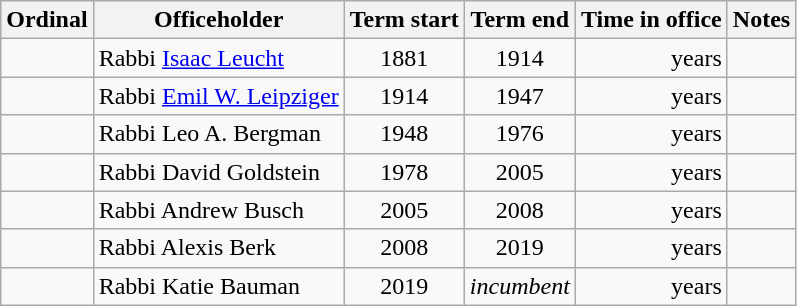<table class="wikitable sortable">
<tr>
<th>Ordinal</th>
<th>Officeholder</th>
<th>Term start</th>
<th>Term end</th>
<th>Time in office</th>
<th>Notes</th>
</tr>
<tr>
<td align=center></td>
<td>Rabbi <a href='#'>Isaac Leucht</a></td>
<td align="center">1881</td>
<td align=center>1914</td>
<td align=right> years</td>
<td></td>
</tr>
<tr>
<td align=center></td>
<td>Rabbi <a href='#'>Emil W. Leipziger</a></td>
<td align=center>1914</td>
<td align=center>1947</td>
<td align=right> years</td>
<td></td>
</tr>
<tr>
<td align=center></td>
<td>Rabbi Leo A. Bergman</td>
<td align=center>1948</td>
<td align=center>1976</td>
<td align=right> years</td>
<td></td>
</tr>
<tr>
<td align=center></td>
<td>Rabbi David Goldstein</td>
<td align=center>1978</td>
<td align=center>2005</td>
<td align=right> years</td>
<td></td>
</tr>
<tr>
<td align=center></td>
<td>Rabbi Andrew Busch</td>
<td align=center>2005</td>
<td align=center>2008</td>
<td align=right> years</td>
<td></td>
</tr>
<tr>
<td align=center></td>
<td>Rabbi Alexis Berk</td>
<td align=center>2008</td>
<td align=center>2019</td>
<td align=right> years</td>
<td></td>
</tr>
<tr>
<td align=center></td>
<td>Rabbi Katie Bauman</td>
<td align=center>2019</td>
<td align=center><em>incumbent</em></td>
<td align=right> years</td>
<td></td>
</tr>
</table>
